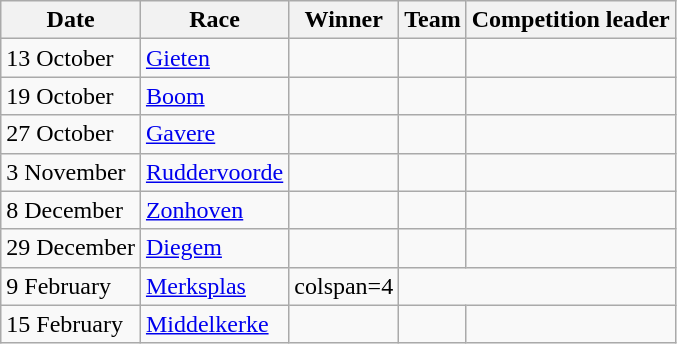<table class="wikitable">
<tr>
<th>Date</th>
<th>Race</th>
<th>Winner</th>
<th>Team</th>
<th>Competition leader</th>
</tr>
<tr>
<td>13 October</td>
<td><a href='#'>Gieten</a></td>
<td></td>
<td></td>
<td></td>
</tr>
<tr>
<td>19 October</td>
<td><a href='#'>Boom</a></td>
<td></td>
<td></td>
<td></td>
</tr>
<tr>
<td>27 October</td>
<td><a href='#'>Gavere</a></td>
<td></td>
<td></td>
<td></td>
</tr>
<tr>
<td>3 November</td>
<td><a href='#'>Ruddervoorde</a></td>
<td></td>
<td></td>
<td></td>
</tr>
<tr>
<td>8 December</td>
<td><a href='#'>Zonhoven</a></td>
<td></td>
<td></td>
<td></td>
</tr>
<tr>
<td>29 December</td>
<td><a href='#'>Diegem</a></td>
<td></td>
<td></td>
<td></td>
</tr>
<tr>
<td>9 February</td>
<td><a href='#'>Merksplas</a></td>
<td>colspan=4 </td>
</tr>
<tr>
<td>15 February</td>
<td><a href='#'>Middelkerke</a></td>
<td></td>
<td></td>
<td></td>
</tr>
</table>
